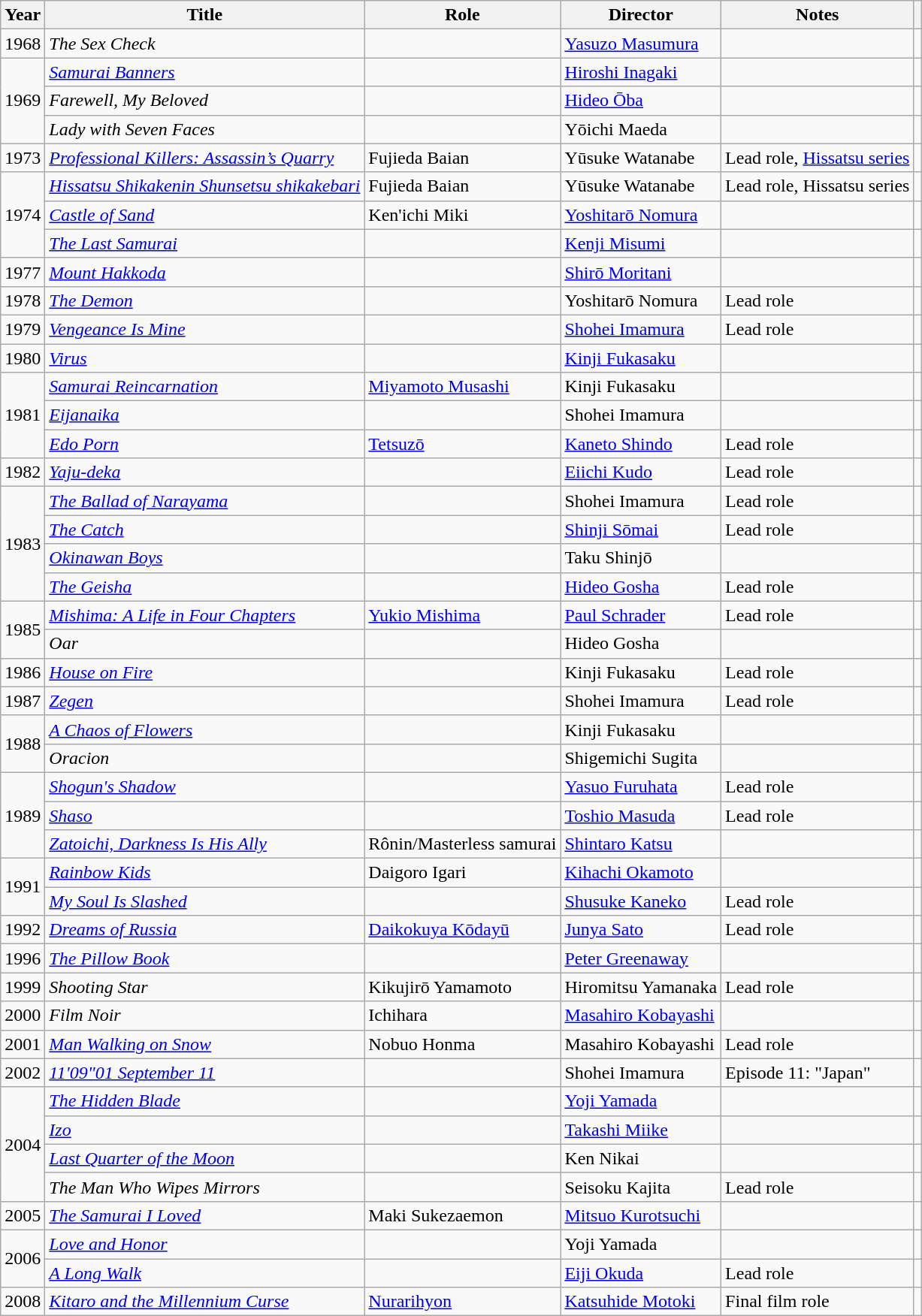<table class="wikitable sortable">
<tr>
<th>Year</th>
<th>Title</th>
<th>Role</th>
<th>Director</th>
<th>Notes</th>
<th class="unsortable"></th>
</tr>
<tr>
<td>1968</td>
<td><em>The Sex Check</em></td>
<td></td>
<td><a href='#'>Yasuzo Masumura</a></td>
<td></td>
<td></td>
</tr>
<tr>
<td rowspan="3">1969</td>
<td><em><a href='#'>Samurai Banners</a></em></td>
<td></td>
<td><a href='#'>Hiroshi Inagaki</a></td>
<td></td>
<td></td>
</tr>
<tr>
<td><em>Farewell, My Beloved</em></td>
<td></td>
<td><a href='#'>Hideo Ōba</a></td>
<td></td>
<td></td>
</tr>
<tr>
<td><em>Lady with Seven Faces</em></td>
<td></td>
<td>Yōichi Maeda</td>
<td></td>
<td></td>
</tr>
<tr>
<td>1973</td>
<td><em><a href='#'>Professional Killers: Assassin’s Quarry</a></em></td>
<td>Fujieda Baian</td>
<td>Yūsuke Watanabe</td>
<td>Lead role, <a href='#'>Hissatsu series</a></td>
<td></td>
</tr>
<tr>
<td rowspan="3">1974</td>
<td><em><a href='#'>Hissatsu Shikakenin Shunsetsu shikakebari</a></em></td>
<td>Fujieda Baian</td>
<td>Yūsuke Watanabe</td>
<td>Lead role, Hissatsu series</td>
<td></td>
</tr>
<tr>
<td><em><a href='#'>Castle of Sand</a></em></td>
<td>Ken'ichi Miki</td>
<td><a href='#'>Yoshitarō Nomura</a></td>
<td></td>
<td></td>
</tr>
<tr>
<td><em><a href='#'>The Last Samurai</a></em></td>
<td></td>
<td><a href='#'>Kenji Misumi</a></td>
<td></td>
<td></td>
</tr>
<tr>
<td>1977</td>
<td><em><a href='#'>Mount Hakkoda</a></em></td>
<td></td>
<td><a href='#'>Shirō Moritani</a></td>
<td></td>
<td></td>
</tr>
<tr>
<td>1978</td>
<td><em><a href='#'>The Demon</a></em></td>
<td></td>
<td>Yoshitarō Nomura</td>
<td>Lead role</td>
<td></td>
</tr>
<tr>
<td>1979</td>
<td><em><a href='#'>Vengeance Is Mine</a></em></td>
<td></td>
<td><a href='#'>Shohei Imamura</a></td>
<td>Lead role</td>
<td></td>
</tr>
<tr>
<td>1980</td>
<td><em><a href='#'>Virus</a></em></td>
<td></td>
<td><a href='#'>Kinji Fukasaku</a></td>
<td></td>
<td></td>
</tr>
<tr>
<td rowspan="3">1981</td>
<td><em><a href='#'>Samurai Reincarnation</a></em></td>
<td><a href='#'>Miyamoto Musashi</a></td>
<td>Kinji Fukasaku</td>
<td></td>
<td></td>
</tr>
<tr>
<td><em><a href='#'>Eijanaika</a></em></td>
<td></td>
<td>Shohei Imamura</td>
<td></td>
<td></td>
</tr>
<tr>
<td><em><a href='#'>Edo Porn</a></em></td>
<td><a href='#'>Tetsuzō</a></td>
<td><a href='#'>Kaneto Shindo</a></td>
<td>Lead role</td>
<td></td>
</tr>
<tr>
<td>1982</td>
<td><em><a href='#'>Yaju-deka</a></em></td>
<td></td>
<td><a href='#'>Eiichi Kudo</a></td>
<td>Lead role</td>
<td></td>
</tr>
<tr>
<td rowspan="4">1983</td>
<td><em><a href='#'>The Ballad of Narayama</a></em></td>
<td></td>
<td>Shohei Imamura</td>
<td>Lead role</td>
<td></td>
</tr>
<tr>
<td><em><a href='#'>The Catch</a></em></td>
<td></td>
<td><a href='#'>Shinji Sōmai</a></td>
<td>Lead role</td>
<td></td>
</tr>
<tr>
<td><em><a href='#'>Okinawan Boys</a></em></td>
<td></td>
<td>Taku Shinjō</td>
<td></td>
<td></td>
</tr>
<tr>
<td><em><a href='#'>The Geisha</a></em></td>
<td></td>
<td><a href='#'>Hideo Gosha</a></td>
<td>Lead role</td>
<td></td>
</tr>
<tr>
<td rowspan="2">1985</td>
<td><em><a href='#'>Mishima: A Life in Four Chapters</a></em></td>
<td><a href='#'>Yukio Mishima</a></td>
<td><a href='#'>Paul Schrader</a></td>
<td>Lead role</td>
<td></td>
</tr>
<tr>
<td><em>Oar</em></td>
<td></td>
<td>Hideo Gosha</td>
<td></td>
<td></td>
</tr>
<tr>
<td>1986</td>
<td><em><a href='#'>House on Fire</a></em></td>
<td></td>
<td>Kinji Fukasaku</td>
<td>Lead role</td>
<td></td>
</tr>
<tr>
<td>1987</td>
<td><em><a href='#'>Zegen</a></em></td>
<td></td>
<td>Shohei Imamura</td>
<td>Lead role</td>
<td></td>
</tr>
<tr>
<td rowspan="2">1988</td>
<td><em><a href='#'>A Chaos of Flowers</a></em></td>
<td></td>
<td>Kinji Fukasaku</td>
<td></td>
<td></td>
</tr>
<tr>
<td><em>Oracion</em></td>
<td></td>
<td>Shigemichi Sugita</td>
<td></td>
<td></td>
</tr>
<tr>
<td rowspan="3">1989</td>
<td><em><a href='#'>Shogun's Shadow</a></em></td>
<td></td>
<td><a href='#'>Yasuo Furuhata</a></td>
<td>Lead role</td>
<td></td>
</tr>
<tr>
<td><em><a href='#'>Shaso</a></em></td>
<td></td>
<td><a href='#'>Toshio Masuda</a></td>
<td>Lead role</td>
<td></td>
</tr>
<tr>
<td><em><a href='#'>Zatoichi, Darkness Is His Ally</a></em></td>
<td>Rônin/Masterless samurai</td>
<td><a href='#'>Shintaro Katsu</a></td>
<td></td>
<td></td>
</tr>
<tr>
<td rowspan="2">1991</td>
<td><em><a href='#'>Rainbow Kids</a></em></td>
<td>Daigoro Igari</td>
<td><a href='#'>Kihachi Okamoto</a></td>
<td></td>
<td></td>
</tr>
<tr>
<td><em><a href='#'>My Soul Is Slashed</a></em></td>
<td></td>
<td><a href='#'>Shusuke Kaneko</a></td>
<td>Lead role</td>
<td></td>
</tr>
<tr>
<td>1992</td>
<td><em><a href='#'>Dreams of Russia</a></em></td>
<td><a href='#'>Daikokuya Kōdayū</a></td>
<td><a href='#'>Junya Sato</a></td>
<td>Lead role</td>
<td></td>
</tr>
<tr>
<td>1996</td>
<td><em><a href='#'>The Pillow Book</a></em></td>
<td></td>
<td><a href='#'>Peter Greenaway</a></td>
<td></td>
<td></td>
</tr>
<tr>
<td>1999</td>
<td><em>Shooting Star</em></td>
<td>Kikujirō Yamamoto</td>
<td>Hiromitsu Yamanaka</td>
<td>Lead role</td>
<td></td>
</tr>
<tr>
<td>2000</td>
<td><em>Film Noir</em></td>
<td>Ichihara</td>
<td><a href='#'>Masahiro Kobayashi</a></td>
<td></td>
<td></td>
</tr>
<tr>
<td>2001</td>
<td><em><a href='#'>Man Walking on Snow</a></em></td>
<td>Nobuo Honma</td>
<td>Masahiro Kobayashi</td>
<td>Lead role</td>
<td></td>
</tr>
<tr>
<td>2002</td>
<td><em><a href='#'>11'09"01 September 11</a></em></td>
<td></td>
<td>Shohei Imamura</td>
<td>Episode 11: "Japan"</td>
<td></td>
</tr>
<tr>
<td rowspan="4">2004</td>
<td><em><a href='#'>The Hidden Blade</a></em></td>
<td></td>
<td><a href='#'>Yoji Yamada</a></td>
<td></td>
<td></td>
</tr>
<tr>
<td><em><a href='#'>Izo</a></em></td>
<td></td>
<td><a href='#'>Takashi Miike</a></td>
<td></td>
<td></td>
</tr>
<tr>
<td><em><a href='#'>Last Quarter of the Moon</a></em></td>
<td></td>
<td>Ken Nikai</td>
<td></td>
<td></td>
</tr>
<tr>
<td><em>The Man Who Wipes Mirrors</em></td>
<td></td>
<td>Seisoku Kajita</td>
<td>Lead role</td>
<td></td>
</tr>
<tr>
<td>2005</td>
<td><em><a href='#'>The Samurai I Loved</a></em></td>
<td>Maki Sukezaemon</td>
<td><a href='#'>Mitsuo Kurotsuchi</a></td>
<td></td>
<td></td>
</tr>
<tr>
<td rowspan="2">2006</td>
<td><em><a href='#'>Love and Honor</a></em></td>
<td></td>
<td>Yoji Yamada</td>
<td></td>
<td></td>
</tr>
<tr>
<td><em><a href='#'>A Long Walk</a></em></td>
<td></td>
<td><a href='#'>Eiji Okuda</a></td>
<td>Lead role</td>
<td></td>
</tr>
<tr>
<td>2008</td>
<td><em><a href='#'>Kitaro and the Millennium Curse</a></em></td>
<td><a href='#'>Nurarihyon</a></td>
<td><a href='#'>Katsuhide Motoki</a></td>
<td>Final film role</td>
<td></td>
</tr>
</table>
